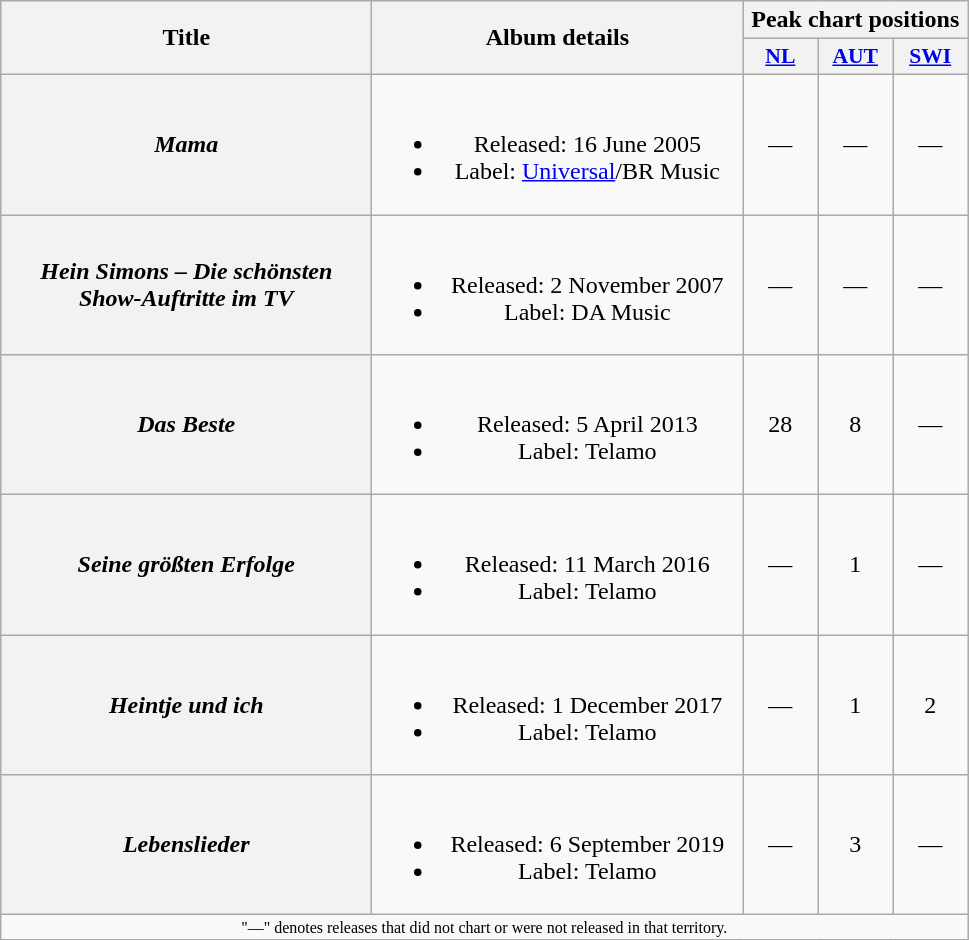<table class="wikitable plainrowheaders" style="text-align:center;">
<tr>
<th rowspan="2" scope="col" style="width:15em;">Title</th>
<th rowspan="2" scope="col" style="width:15em;">Album details</th>
<th colspan="3">Peak chart positions</th>
</tr>
<tr>
<th scope="col" style="width:3em;font-size:90%;"><a href='#'>NL</a><br></th>
<th scope="col" style="width:3em;font-size:90%;"><a href='#'>AUT</a><br></th>
<th scope="col" style="width:3em;font-size:90%;"><a href='#'>SWI</a><br></th>
</tr>
<tr>
<th scope="row"><em>Mama</em></th>
<td><br><ul><li>Released: 16 June 2005</li><li>Label: <a href='#'>Universal</a>/BR Music</li></ul></td>
<td>—</td>
<td>—</td>
<td>—</td>
</tr>
<tr>
<th scope="row"><em>Hein Simons – Die schönsten Show-Auftritte im TV</em></th>
<td><br><ul><li>Released: 2 November 2007</li><li>Label: DA Music</li></ul></td>
<td>—</td>
<td>—</td>
<td>—</td>
</tr>
<tr>
<th scope="row"><em>Das Beste</em></th>
<td><br><ul><li>Released: 5 April 2013</li><li>Label: Telamo</li></ul></td>
<td>28</td>
<td>8</td>
<td>—</td>
</tr>
<tr>
<th scope="row"><em>Seine größten Erfolge</em></th>
<td><br><ul><li>Released: 11 March 2016</li><li>Label: Telamo</li></ul></td>
<td>—</td>
<td>1</td>
<td>—</td>
</tr>
<tr>
<th scope="row"><em>Heintje und ich</em></th>
<td><br><ul><li>Released: 1 December 2017</li><li>Label: Telamo</li></ul></td>
<td>—</td>
<td>1</td>
<td>2</td>
</tr>
<tr>
<th scope="row"><em>Lebenslieder</em></th>
<td><br><ul><li>Released: 6 September 2019</li><li>Label: Telamo</li></ul></td>
<td>—</td>
<td>3</td>
<td>—</td>
</tr>
<tr>
<td colspan="5" style="font-size:8pt">"—" denotes releases that did not chart or were not released in that territory.</td>
</tr>
</table>
